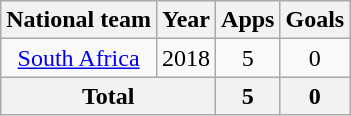<table class="wikitable" style="text-align:center">
<tr>
<th>National team</th>
<th>Year</th>
<th>Apps</th>
<th>Goals</th>
</tr>
<tr>
<td rowspan="1"><a href='#'>South Africa</a></td>
<td>2018</td>
<td>5</td>
<td>0</td>
</tr>
<tr>
<th colspan=2>Total</th>
<th>5</th>
<th>0</th>
</tr>
</table>
